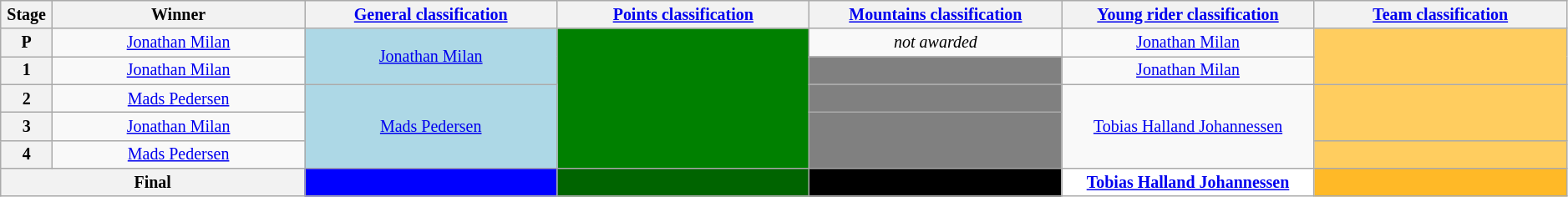<table class="wikitable" style="text-align: center; font-size:smaller;">
<tr style="background:#efefef;">
<th scope="col" style="width:2%;">Stage</th>
<th scope="col" style="width:14%;">Winner</th>
<th scope="col" style="width:14%;"><a href='#'>General classification</a><br></th>
<th scope="col" style="width:14%;"><a href='#'>Points classification</a><br></th>
<th scope="col" style="width:14%;"><a href='#'>Mountains classification</a><br></th>
<th scope="col" style="width:14%;"><a href='#'>Young rider classification</a><br></th>
<th scope="col" style="width:14%;"><a href='#'>Team classification</a></th>
</tr>
<tr>
<th>P</th>
<td><a href='#'>Jonathan Milan</a></td>
<td style="background:lightblue;" rowspan=2><a href='#'>Jonathan Milan</a></td>
<td style="background:#008000;" rowspan=5></td>
<td><em>not awarded</em></td>
<td style="background:offwhite;"><a href='#'>Jonathan Milan</a></td>
<td style="background:#FFCD5F;" rowspan=2></td>
</tr>
<tr>
<th>1</th>
<td><a href='#'>Jonathan Milan</a></td>
<td style="background:grey;"></td>
<td><a href='#'>Jonathan Milan</a></td>
</tr>
<tr>
<th>2</th>
<td><a href='#'>Mads Pedersen</a></td>
<td style="background:lightblue;" rowspan=3><a href='#'>Mads Pedersen</a></td>
<td style="background:grey;"></td>
<td style="background:offwhite;" rowspan=3><a href='#'>Tobias Halland Johannessen</a></td>
<td style="background:#FFCD5F;" rowspan=2></td>
</tr>
<tr>
<th>3</th>
<td><a href='#'>Jonathan Milan</a></td>
<td style="background:grey;" rowspan=2></td>
</tr>
<tr>
<th>4</th>
<td><a href='#'>Mads Pedersen</a></td>
<td style="background:#FFCD5F;"></td>
</tr>
<tr>
<th colspan="2">Final</th>
<th style="background:blue;"></th>
<th style="background:#006400;"></th>
<th style="background:black;"></th>
<th style="background:white;"><a href='#'>Tobias Halland Johannessen</a></th>
<th style="background:#FFB927;"></th>
</tr>
</table>
